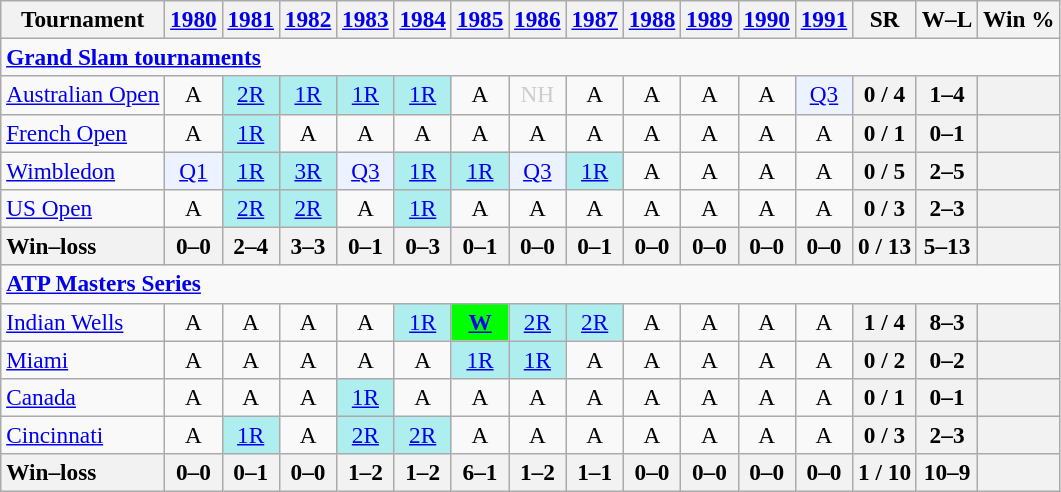<table class=wikitable style=text-align:center;font-size:97%>
<tr>
<th>Tournament</th>
<th><a href='#'>1980</a></th>
<th><a href='#'>1981</a></th>
<th><a href='#'>1982</a></th>
<th><a href='#'>1983</a></th>
<th><a href='#'>1984</a></th>
<th><a href='#'>1985</a></th>
<th><a href='#'>1986</a></th>
<th><a href='#'>1987</a></th>
<th><a href='#'>1988</a></th>
<th><a href='#'>1989</a></th>
<th><a href='#'>1990</a></th>
<th><a href='#'>1991</a></th>
<th>SR</th>
<th>W–L</th>
<th>Win %</th>
</tr>
<tr>
<td colspan=23 align=left><strong><a href='#'>Grand Slam tournaments</a></strong></td>
</tr>
<tr>
<td align=left><a href='#'>Australian Open</a></td>
<td>A</td>
<td bgcolor=afeeee><a href='#'>2R</a></td>
<td bgcolor=afeeee><a href='#'>1R</a></td>
<td bgcolor=afeeee><a href='#'>1R</a></td>
<td bgcolor=afeeee><a href='#'>1R</a></td>
<td>A</td>
<td colspan=1 style=color:#cccccc>NH</td>
<td>A</td>
<td>A</td>
<td>A</td>
<td>A</td>
<td bgcolor=ecf2ff><a href='#'>Q3</a></td>
<th>0 / 4</th>
<th>1–4</th>
<th></th>
</tr>
<tr>
<td align=left><a href='#'>French Open</a></td>
<td>A</td>
<td bgcolor=afeeee><a href='#'>1R</a></td>
<td>A</td>
<td>A</td>
<td>A</td>
<td>A</td>
<td>A</td>
<td>A</td>
<td>A</td>
<td>A</td>
<td>A</td>
<td>A</td>
<th>0 / 1</th>
<th>0–1</th>
<th></th>
</tr>
<tr>
<td align=left><a href='#'>Wimbledon</a></td>
<td bgcolor=ecf2ff><a href='#'>Q1</a></td>
<td bgcolor=afeeee><a href='#'>1R</a></td>
<td bgcolor=afeeee><a href='#'>3R</a></td>
<td bgcolor=ecf2ff><a href='#'>Q3</a></td>
<td bgcolor=afeeee><a href='#'>1R</a></td>
<td bgcolor=afeeee><a href='#'>1R</a></td>
<td bgcolor=ecf2ff><a href='#'>Q3</a></td>
<td bgcolor=afeeee><a href='#'>1R</a></td>
<td>A</td>
<td>A</td>
<td>A</td>
<td>A</td>
<th>0 / 5</th>
<th>2–5</th>
<th></th>
</tr>
<tr>
<td align=left><a href='#'>US Open</a></td>
<td>A</td>
<td bgcolor=afeeee><a href='#'>2R</a></td>
<td bgcolor=afeeee><a href='#'>2R</a></td>
<td>A</td>
<td bgcolor=afeeee><a href='#'>1R</a></td>
<td>A</td>
<td>A</td>
<td>A</td>
<td>A</td>
<td>A</td>
<td>A</td>
<td>A</td>
<th>0 / 3</th>
<th>2–3</th>
<th></th>
</tr>
<tr>
<th style=text-align:left>Win–loss</th>
<th>0–0</th>
<th>2–4</th>
<th>3–3</th>
<th>0–1</th>
<th>0–3</th>
<th>0–1</th>
<th>0–0</th>
<th>0–1</th>
<th>0–0</th>
<th>0–0</th>
<th>0–0</th>
<th>0–0</th>
<th>0 / 13</th>
<th>5–13</th>
<th></th>
</tr>
<tr>
<td colspan=23 align=left><strong><a href='#'>ATP Masters Series</a></strong></td>
</tr>
<tr>
<td align=left><a href='#'>Indian Wells</a></td>
<td>A</td>
<td>A</td>
<td>A</td>
<td>A</td>
<td bgcolor=afeeee><a href='#'>1R</a></td>
<td bgcolor=lime><a href='#'><strong>W</strong></a></td>
<td bgcolor=afeeee><a href='#'>2R</a></td>
<td bgcolor=afeeee><a href='#'>2R</a></td>
<td>A</td>
<td>A</td>
<td>A</td>
<td>A</td>
<th>1 / 4</th>
<th>8–3</th>
<th></th>
</tr>
<tr>
<td align=left><a href='#'>Miami</a></td>
<td>A</td>
<td>A</td>
<td>A</td>
<td>A</td>
<td>A</td>
<td bgcolor=afeeee><a href='#'>1R</a></td>
<td bgcolor=afeeee><a href='#'>1R</a></td>
<td>A</td>
<td>A</td>
<td>A</td>
<td>A</td>
<td>A</td>
<th>0 / 2</th>
<th>0–2</th>
<th></th>
</tr>
<tr>
<td align=left><a href='#'>Canada</a></td>
<td>A</td>
<td>A</td>
<td>A</td>
<td bgcolor=afeeee><a href='#'>1R</a></td>
<td>A</td>
<td>A</td>
<td>A</td>
<td>A</td>
<td>A</td>
<td>A</td>
<td>A</td>
<td>A</td>
<th>0 / 1</th>
<th>0–1</th>
<th></th>
</tr>
<tr>
<td align=left><a href='#'>Cincinnati</a></td>
<td>A</td>
<td bgcolor=afeeee><a href='#'>1R</a></td>
<td>A</td>
<td bgcolor=afeeee><a href='#'>2R</a></td>
<td bgcolor=afeeee><a href='#'>2R</a></td>
<td>A</td>
<td>A</td>
<td>A</td>
<td>A</td>
<td>A</td>
<td>A</td>
<td>A</td>
<th>0 / 3</th>
<th>2–3</th>
<th></th>
</tr>
<tr>
<th style=text-align:left>Win–loss</th>
<th>0–0</th>
<th>0–1</th>
<th>0–0</th>
<th>1–2</th>
<th>1–2</th>
<th>6–1</th>
<th>1–2</th>
<th>1–1</th>
<th>0–0</th>
<th>0–0</th>
<th>0–0</th>
<th>0–0</th>
<th>1 / 10</th>
<th>10–9</th>
<th></th>
</tr>
</table>
